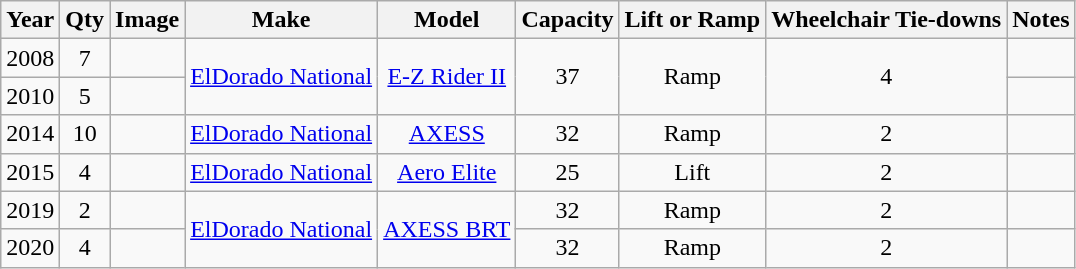<table class="wikitable sortable" style="text-align:center;font-size:100%;">
<tr>
<th>Year</th>
<th>Qty</th>
<th class="unsortable">Image</th>
<th>Make</th>
<th>Model</th>
<th>Capacity</th>
<th>Lift or Ramp</th>
<th>Wheelchair Tie-downs</th>
<th class="unsortable">Notes</th>
</tr>
<tr>
<td>2008</td>
<td>7</td>
<td></td>
<td rowspan=2><a href='#'>ElDorado National</a></td>
<td rowspan=2><a href='#'>E-Z Rider II</a></td>
<td rowspan=2>37</td>
<td rowspan=2>Ramp</td>
<td rowspan=2>4</td>
<td style="font-size:85%;text-align:left"></td>
</tr>
<tr>
<td>2010</td>
<td>5</td>
<td></td>
<td style="font-size:85%;text-align:left"></td>
</tr>
<tr>
<td>2014</td>
<td>10</td>
<td></td>
<td><a href='#'>ElDorado National</a></td>
<td><a href='#'>AXESS</a></td>
<td>32</td>
<td>Ramp</td>
<td>2</td>
<td style="font-size:85%;text-align:left"></td>
</tr>
<tr>
<td>2015</td>
<td>4</td>
<td></td>
<td><a href='#'>ElDorado National</a></td>
<td><a href='#'>Aero Elite</a></td>
<td>25</td>
<td>Lift</td>
<td>2</td>
<td style="font-size:85%;text-align:left"></td>
</tr>
<tr>
<td>2019</td>
<td>2</td>
<td></td>
<td rowspan=2><a href='#'>ElDorado National</a></td>
<td rowspan=2><a href='#'>AXESS BRT</a></td>
<td>32</td>
<td>Ramp</td>
<td>2</td>
<td style="font-size:85%;text-align:left"></td>
</tr>
<tr>
<td>2020</td>
<td>4</td>
<td></td>
<td>32</td>
<td>Ramp</td>
<td>2</td>
<td style="font-size:85%;text-align:left"></td>
</tr>
</table>
